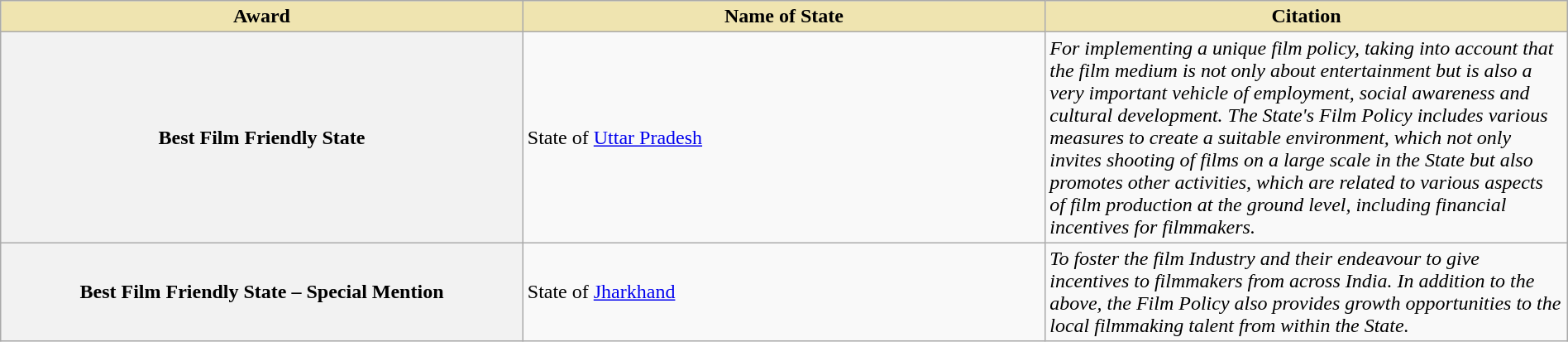<table class="wikitable plainrowheaders" style="width:100%;">
<tr>
<th style="background-color:#EFE4B0;width:20%;">Award</th>
<th style="background-color:#EFE4B0;width:20%;">Name of State</th>
<th style="background-color:#EFE4B0;width:20%;">Citation</th>
</tr>
<tr>
<th scope="row">Best Film Friendly State</th>
<td>State of <a href='#'>Uttar Pradesh</a></td>
<td><em>For implementing a unique film policy, taking into account that the film medium is not only about entertainment but is also a very important vehicle of employment, social awareness and cultural development. The State's Film Policy includes various measures to create a suitable environment, which not only invites shooting of films on a large scale in the State but also promotes other activities, which are related to various aspects of film production at the ground level, including financial incentives for filmmakers.</em></td>
</tr>
<tr>
<th scope="row">Best Film Friendly State – Special Mention</th>
<td>State of <a href='#'>Jharkhand</a></td>
<td><em>To foster the film Industry and their endeavour to give incentives to filmmakers from across India. In addition to the above, the Film Policy also provides growth opportunities to the local filmmaking talent from within the State.</em></td>
</tr>
</table>
